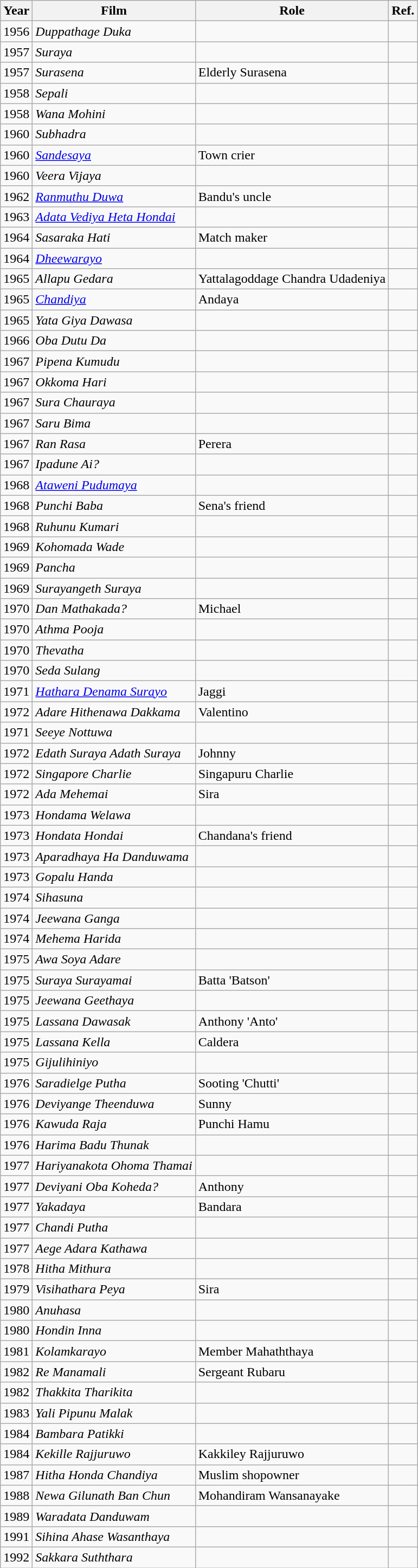<table class="wikitable">
<tr>
<th>Year</th>
<th>Film</th>
<th>Role</th>
<th>Ref.</th>
</tr>
<tr>
<td>1956</td>
<td><em>Duppathage Duka</em></td>
<td></td>
<td></td>
</tr>
<tr>
<td>1957</td>
<td><em>Suraya</em></td>
<td></td>
<td></td>
</tr>
<tr>
<td>1957</td>
<td><em>Surasena</em></td>
<td>Elderly Surasena</td>
<td></td>
</tr>
<tr>
<td>1958</td>
<td><em>Sepali</em></td>
<td></td>
<td></td>
</tr>
<tr>
<td>1958</td>
<td><em>Wana Mohini</em></td>
<td></td>
<td></td>
</tr>
<tr>
<td>1960</td>
<td><em>Subhadra</em></td>
<td></td>
<td></td>
</tr>
<tr>
<td>1960</td>
<td><em><a href='#'>Sandesaya</a></em></td>
<td>Town crier</td>
<td></td>
</tr>
<tr>
<td>1960</td>
<td><em>Veera Vijaya</em></td>
<td></td>
<td></td>
</tr>
<tr>
<td>1962</td>
<td><em><a href='#'>Ranmuthu Duwa</a></em></td>
<td>Bandu's uncle</td>
<td></td>
</tr>
<tr>
<td>1963</td>
<td><em><a href='#'>Adata Vediya Heta Hondai</a></em></td>
<td></td>
<td></td>
</tr>
<tr>
<td>1964</td>
<td><em>Sasaraka Hati</em></td>
<td>Match maker</td>
<td></td>
</tr>
<tr>
<td>1964</td>
<td><em><a href='#'>Dheewarayo</a></em></td>
<td></td>
<td></td>
</tr>
<tr>
<td>1965</td>
<td><em>Allapu Gedara</em></td>
<td>Yattalagoddage Chandra Udadeniya</td>
<td></td>
</tr>
<tr>
<td>1965</td>
<td><em><a href='#'>Chandiya</a></em></td>
<td>Andaya</td>
<td></td>
</tr>
<tr>
<td>1965</td>
<td><em>Yata Giya Dawasa</em></td>
<td></td>
<td></td>
</tr>
<tr>
<td>1966</td>
<td><em>Oba Dutu Da</em></td>
<td></td>
<td></td>
</tr>
<tr>
<td>1967</td>
<td><em>Pipena Kumudu</em></td>
<td></td>
<td></td>
</tr>
<tr>
<td>1967</td>
<td><em>Okkoma Hari</em></td>
<td></td>
<td></td>
</tr>
<tr>
<td>1967</td>
<td><em>Sura Chauraya</em></td>
<td></td>
<td></td>
</tr>
<tr>
<td>1967</td>
<td><em>Saru Bima</em></td>
<td></td>
<td></td>
</tr>
<tr>
<td>1967</td>
<td><em>Ran Rasa</em></td>
<td>Perera</td>
<td></td>
</tr>
<tr>
<td>1967</td>
<td><em>Ipadune Ai?</em></td>
<td></td>
<td></td>
</tr>
<tr>
<td>1968</td>
<td><em><a href='#'>Ataweni Pudumaya</a></em></td>
<td></td>
<td></td>
</tr>
<tr>
<td>1968</td>
<td><em>Punchi Baba</em></td>
<td>Sena's friend</td>
<td></td>
</tr>
<tr>
<td>1968</td>
<td><em>Ruhunu Kumari</em></td>
<td></td>
<td></td>
</tr>
<tr>
<td>1969</td>
<td><em>Kohomada Wade</em></td>
<td></td>
<td></td>
</tr>
<tr>
<td>1969</td>
<td><em>Pancha</em></td>
<td></td>
<td></td>
</tr>
<tr>
<td>1969</td>
<td><em>Surayangeth Suraya</em></td>
<td></td>
<td></td>
</tr>
<tr>
<td>1970</td>
<td><em>Dan Mathakada?</em></td>
<td>Michael</td>
<td></td>
</tr>
<tr>
<td>1970</td>
<td><em>Athma Pooja</em></td>
<td></td>
<td></td>
</tr>
<tr>
<td>1970</td>
<td><em>Thevatha</em></td>
<td></td>
<td></td>
</tr>
<tr>
<td>1970</td>
<td><em>Seda Sulang</em></td>
<td></td>
<td></td>
</tr>
<tr>
<td>1971</td>
<td><em><a href='#'>Hathara Denama Surayo</a></em></td>
<td>Jaggi</td>
<td></td>
</tr>
<tr>
<td>1972</td>
<td><em>Adare Hithenawa Dakkama</em></td>
<td>Valentino</td>
<td></td>
</tr>
<tr>
<td>1971</td>
<td><em>Seeye Nottuwa</em></td>
<td></td>
<td></td>
</tr>
<tr>
<td>1972</td>
<td><em>Edath Suraya Adath Suraya</em></td>
<td>Johnny</td>
<td></td>
</tr>
<tr>
<td>1972</td>
<td><em>Singapore Charlie</em></td>
<td>Singapuru Charlie</td>
<td></td>
</tr>
<tr>
<td>1972</td>
<td><em>Ada Mehemai</em></td>
<td>Sira</td>
<td></td>
</tr>
<tr>
<td>1973</td>
<td><em>Hondama Welawa</em></td>
<td></td>
<td></td>
</tr>
<tr>
<td>1973</td>
<td><em>Hondata Hondai</em></td>
<td>Chandana's friend</td>
<td></td>
</tr>
<tr>
<td>1973</td>
<td><em>Aparadhaya Ha Danduwama</em></td>
<td></td>
<td></td>
</tr>
<tr>
<td>1973</td>
<td><em>Gopalu Handa</em></td>
<td></td>
<td></td>
</tr>
<tr>
<td>1974</td>
<td><em>Sihasuna</em></td>
<td></td>
<td></td>
</tr>
<tr>
<td>1974</td>
<td><em>Jeewana Ganga</em></td>
<td></td>
<td></td>
</tr>
<tr>
<td>1974</td>
<td><em>Mehema Harida</em></td>
<td></td>
<td></td>
</tr>
<tr>
<td>1975</td>
<td><em>Awa Soya Adare</em></td>
<td></td>
<td></td>
</tr>
<tr>
<td>1975</td>
<td><em>Suraya Surayamai</em></td>
<td>Batta 'Batson'</td>
<td></td>
</tr>
<tr>
<td>1975</td>
<td><em>Jeewana Geethaya</em></td>
<td></td>
<td></td>
</tr>
<tr>
<td>1975</td>
<td><em>Lassana Dawasak</em></td>
<td>Anthony 'Anto'</td>
<td></td>
</tr>
<tr>
<td>1975</td>
<td><em>Lassana Kella</em></td>
<td>Caldera</td>
<td></td>
</tr>
<tr>
<td>1975</td>
<td><em>Gijulihiniyo</em></td>
<td></td>
<td></td>
</tr>
<tr>
<td>1976</td>
<td><em>Saradielge Putha</em></td>
<td>Sooting 'Chutti'</td>
<td></td>
</tr>
<tr>
<td>1976</td>
<td><em>Deviyange Theenduwa</em></td>
<td>Sunny</td>
<td></td>
</tr>
<tr>
<td>1976</td>
<td><em>Kawuda Raja</em></td>
<td>Punchi Hamu</td>
<td></td>
</tr>
<tr>
<td>1976</td>
<td><em>Harima Badu Thunak</em></td>
<td></td>
<td></td>
</tr>
<tr>
<td>1977</td>
<td><em>Hariyanakota Ohoma Thamai</em></td>
<td></td>
<td></td>
</tr>
<tr>
<td>1977</td>
<td><em>Deviyani Oba Koheda?</em></td>
<td>Anthony</td>
<td></td>
</tr>
<tr>
<td>1977</td>
<td><em>Yakadaya</em></td>
<td>Bandara</td>
<td></td>
</tr>
<tr>
<td>1977</td>
<td><em>Chandi Putha</em></td>
<td></td>
<td></td>
</tr>
<tr>
<td>1977</td>
<td><em>Aege Adara Kathawa</em></td>
<td></td>
<td></td>
</tr>
<tr>
<td>1978</td>
<td><em>Hitha Mithura</em></td>
<td></td>
<td></td>
</tr>
<tr>
<td>1979</td>
<td><em>Visihathara Peya</em></td>
<td>Sira</td>
<td></td>
</tr>
<tr>
<td>1980</td>
<td><em>Anuhasa</em></td>
<td></td>
<td></td>
</tr>
<tr>
<td>1980</td>
<td><em>Hondin Inna</em></td>
<td></td>
<td></td>
</tr>
<tr>
<td>1981</td>
<td><em>Kolamkarayo</em></td>
<td>Member Mahaththaya</td>
<td></td>
</tr>
<tr>
<td>1982</td>
<td><em>Re Manamali</em></td>
<td>Sergeant Rubaru</td>
<td></td>
</tr>
<tr>
<td>1982</td>
<td><em>Thakkita Tharikita</em></td>
<td></td>
<td></td>
</tr>
<tr>
<td>1983</td>
<td><em>Yali Pipunu Malak</em></td>
<td></td>
<td></td>
</tr>
<tr>
<td>1984</td>
<td><em>Bambara Patikki</em></td>
<td></td>
<td></td>
</tr>
<tr>
<td>1984</td>
<td><em>Kekille Rajjuruwo</em></td>
<td>Kakkiley Rajjuruwo</td>
<td></td>
</tr>
<tr>
<td>1987</td>
<td><em>Hitha Honda Chandiya</em></td>
<td>Muslim shopowner</td>
<td></td>
</tr>
<tr>
<td>1988</td>
<td><em>Newa Gilunath Ban Chun</em></td>
<td>Mohandiram Wansanayake</td>
<td></td>
</tr>
<tr>
<td>1989</td>
<td><em>Waradata Danduwam</em></td>
<td></td>
<td></td>
</tr>
<tr>
<td>1991</td>
<td><em>Sihina Ahase Wasanthaya</em></td>
<td></td>
<td></td>
</tr>
<tr>
<td>1992</td>
<td><em>Sakkara Suththara</em></td>
<td></td>
<td></td>
</tr>
</table>
